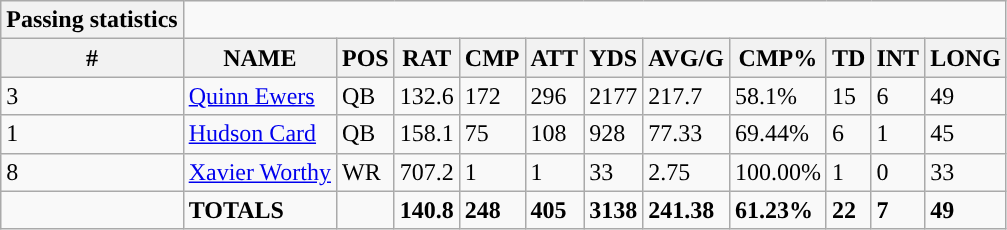<table class="wikitable">
<tr>
<th style="text-align:center; ">Passing statistics</th>
</tr>
<tr>
<th>#</th>
<th>NAME</th>
<th>POS</th>
<th>RAT</th>
<th>CMP</th>
<th>ATT</th>
<th>YDS</th>
<th>AVG/G</th>
<th>CMP%</th>
<th>TD</th>
<th>INT</th>
<th>LONG</th>
</tr>
<tr>
<td>3</td>
<td><a href='#'>Quinn Ewers</a></td>
<td>QB</td>
<td>132.6</td>
<td>172</td>
<td>296</td>
<td>2177</td>
<td>217.7</td>
<td>58.1%</td>
<td>15</td>
<td>6</td>
<td>49</td>
</tr>
<tr>
<td>1</td>
<td><a href='#'>Hudson Card</a></td>
<td>QB</td>
<td>158.1</td>
<td>75</td>
<td>108</td>
<td>928</td>
<td>77.33</td>
<td>69.44%</td>
<td>6</td>
<td>1</td>
<td>45</td>
</tr>
<tr>
<td>8</td>
<td><a href='#'>Xavier Worthy</a></td>
<td>WR</td>
<td>707.2</td>
<td>1</td>
<td>1</td>
<td>33</td>
<td>2.75</td>
<td>100.00%</td>
<td>1</td>
<td>0</td>
<td>33</td>
</tr>
<tr>
<td></td>
<td><strong>TOTALS</strong></td>
<td></td>
<td><strong>140.8</strong></td>
<td><strong>248</strong></td>
<td><strong>405</strong></td>
<td><strong>3138</strong></td>
<td><strong>241.38</strong></td>
<td><strong>61.23%</strong></td>
<td><strong>22</strong></td>
<td><strong>7</strong></td>
<td><strong>49</strong></td>
</tr>
</table>
